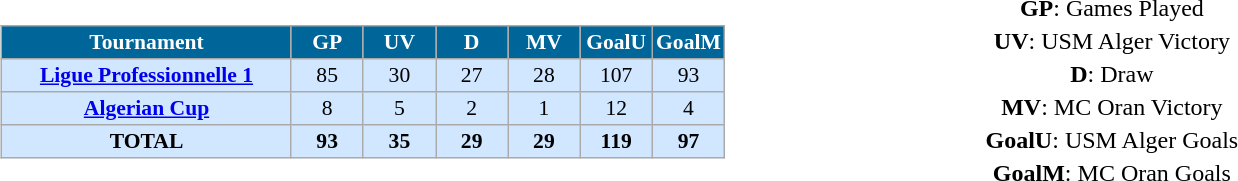<table width=100%>
<tr>
<td width=65%><br><table align=center border=1 cellpadding="2" cellspacing="0" style="background: #f9f9f9; border: 1px #aaa solid; border-collapse: collapse; font-size: 90%; text-align: center;">
<tr align=center bgcolor=#006699 style="color:white;">
<th width=40%>Tournament</th>
<th width=10%>GP</th>
<th width=10%>UV</th>
<th width=10%>D</th>
<th width=10%>MV</th>
<th width=10%>GoalU</th>
<th width=10%>GoalM</th>
</tr>
<tr align=center bgcolor=#D0E7FF>
<td><strong><a href='#'>Ligue Professionnelle 1</a></strong></td>
<td>85</td>
<td>30</td>
<td>27</td>
<td>28</td>
<td>107</td>
<td>93</td>
</tr>
<tr align=center bgcolor=#D0E7FF>
<td><strong><a href='#'>Algerian Cup</a></strong></td>
<td>8</td>
<td>5</td>
<td>2</td>
<td>1</td>
<td>12</td>
<td>4</td>
</tr>
<tr align=center bgcolor=#D0E7FF>
<td><strong>TOTAL</strong></td>
<td><strong>93</strong></td>
<td><strong>35</strong></td>
<td><strong>29</strong></td>
<td><strong>29</strong></td>
<td><strong>119</strong></td>
<td><strong>97</strong></td>
</tr>
</table>
</td>
<td width=35%><br><table>
<tr>
<td align=center><strong>GP</strong>: Games Played</td>
</tr>
<tr>
<td align=center><strong>UV</strong>: USM Alger Victory</td>
</tr>
<tr>
<td align=center><strong>D</strong>: Draw</td>
</tr>
<tr>
<td align=center><strong>MV</strong>: MC Oran Victory</td>
</tr>
<tr>
<td align=center><strong>GoalU</strong>: USM Alger Goals</td>
</tr>
<tr>
<td align=center><strong>GoalM</strong>: MC Oran Goals</td>
</tr>
</table>
</td>
</tr>
</table>
